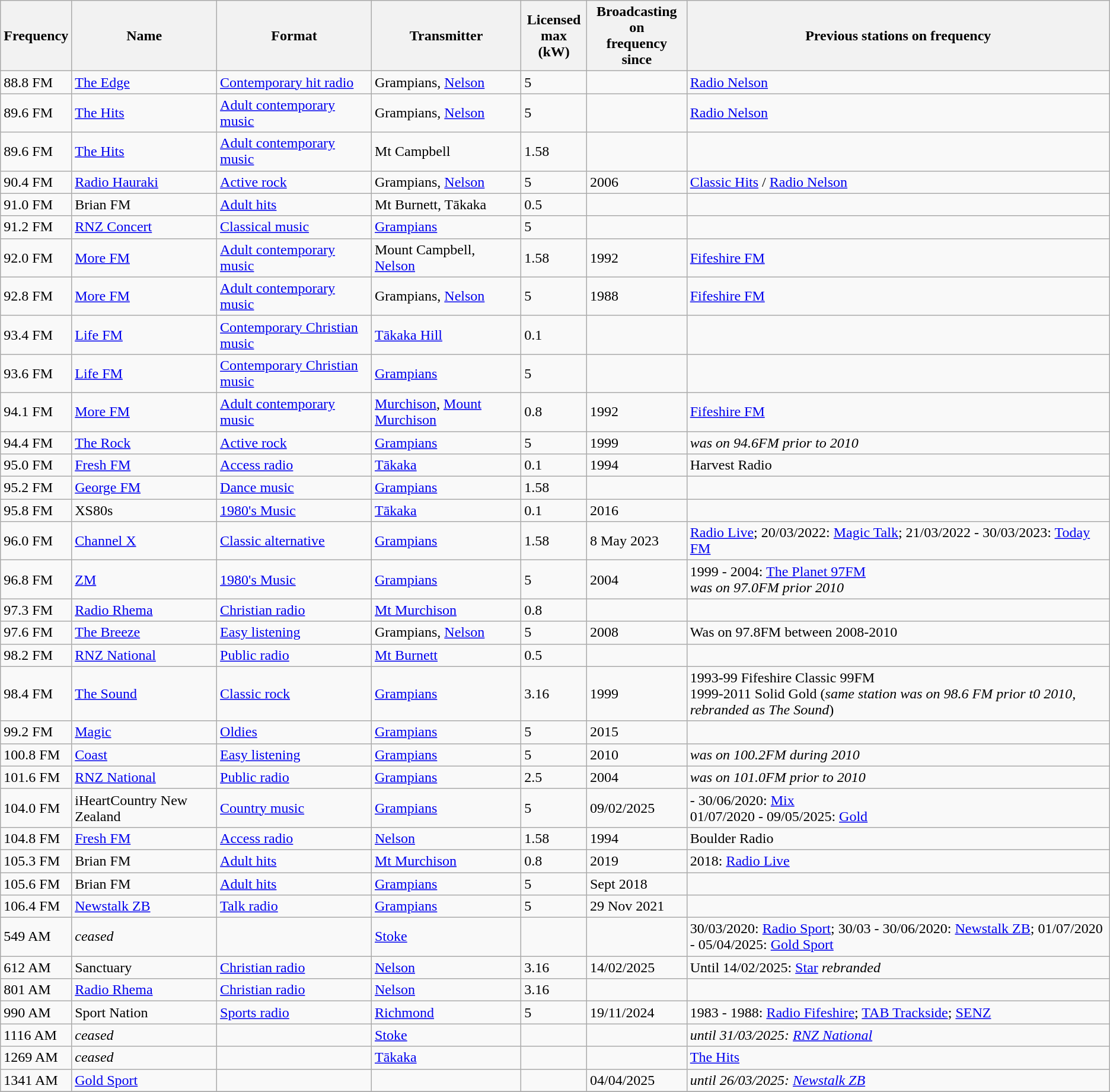<table class="wikitable sortable defaultleft col5right">
<tr>
<th scope="col">Frequency</th>
<th scope="col">Name</th>
<th scope="col">Format</th>
<th scope="col">Transmitter</th>
<th scope="col">Licensed<br> max (kW)</th>
<th scope="col">Broadcasting on<br> frequency since</th>
<th scope="col" class="unsortable">Previous stations on frequency</th>
</tr>
<tr>
<td>88.8 FM</td>
<td><a href='#'>The Edge</a></td>
<td><a href='#'>Contemporary hit radio</a></td>
<td>Grampians, <a href='#'>Nelson</a></td>
<td>5</td>
<td></td>
<td><a href='#'>Radio Nelson</a></td>
</tr>
<tr>
<td>89.6 FM</td>
<td><a href='#'>The Hits</a></td>
<td><a href='#'>Adult contemporary music</a></td>
<td>Grampians, <a href='#'>Nelson</a></td>
<td>5</td>
<td></td>
<td><a href='#'>Radio Nelson</a></td>
</tr>
<tr>
<td>89.6 FM</td>
<td><a href='#'>The Hits</a></td>
<td><a href='#'>Adult contemporary music</a></td>
<td>Mt Campbell</td>
<td>1.58</td>
<td></td>
<td></td>
</tr>
<tr>
<td>90.4 FM</td>
<td><a href='#'>Radio Hauraki</a></td>
<td><a href='#'>Active rock</a></td>
<td>Grampians, <a href='#'>Nelson</a></td>
<td>5</td>
<td>2006</td>
<td><a href='#'>Classic Hits</a> / <a href='#'>Radio Nelson</a></td>
</tr>
<tr>
<td>91.0 FM</td>
<td>Brian FM</td>
<td><a href='#'>Adult hits</a></td>
<td>Mt Burnett, Tākaka</td>
<td>0.5</td>
<td></td>
<td></td>
</tr>
<tr>
<td>91.2 FM</td>
<td><a href='#'>RNZ Concert</a></td>
<td><a href='#'>Classical music</a></td>
<td><a href='#'>Grampians</a></td>
<td>5</td>
<td></td>
<td></td>
</tr>
<tr>
<td>92.0 FM</td>
<td><a href='#'>More FM</a></td>
<td><a href='#'>Adult contemporary music</a></td>
<td>Mount Campbell, <a href='#'>Nelson</a></td>
<td>1.58</td>
<td>1992</td>
<td><a href='#'>Fifeshire FM</a></td>
</tr>
<tr>
<td>92.8 FM</td>
<td><a href='#'>More FM</a></td>
<td><a href='#'>Adult contemporary music</a></td>
<td>Grampians, <a href='#'>Nelson</a></td>
<td>5</td>
<td>1988</td>
<td><a href='#'>Fifeshire FM</a></td>
</tr>
<tr>
<td>93.4 FM</td>
<td><a href='#'>Life FM</a></td>
<td><a href='#'>Contemporary Christian music</a></td>
<td><a href='#'>Tākaka Hill</a></td>
<td>0.1</td>
<td></td>
<td></td>
</tr>
<tr>
<td>93.6 FM</td>
<td><a href='#'>Life FM</a></td>
<td><a href='#'>Contemporary Christian music</a></td>
<td><a href='#'>Grampians</a></td>
<td>5</td>
<td></td>
<td></td>
</tr>
<tr>
<td>94.1 FM</td>
<td><a href='#'>More FM</a></td>
<td><a href='#'>Adult contemporary music</a></td>
<td><a href='#'>Murchison</a>, <a href='#'>Mount Murchison</a></td>
<td>0.8</td>
<td>1992</td>
<td><a href='#'>Fifeshire FM</a></td>
</tr>
<tr>
<td>94.4 FM</td>
<td><a href='#'>The Rock</a></td>
<td><a href='#'>Active rock</a></td>
<td><a href='#'>Grampians</a></td>
<td>5</td>
<td>1999</td>
<td><em>was on 94.6FM prior to 2010</em></td>
</tr>
<tr>
<td>95.0 FM</td>
<td><a href='#'>Fresh FM</a></td>
<td><a href='#'>Access radio</a></td>
<td><a href='#'>Tākaka</a></td>
<td>0.1</td>
<td>1994</td>
<td>Harvest Radio</td>
</tr>
<tr>
<td>95.2 FM</td>
<td><a href='#'>George FM</a></td>
<td><a href='#'>Dance music</a></td>
<td><a href='#'>Grampians</a></td>
<td>1.58</td>
<td></td>
<td></td>
</tr>
<tr>
<td>95.8 FM</td>
<td>XS80s</td>
<td><a href='#'>1980's Music</a></td>
<td><a href='#'>Tākaka</a></td>
<td>0.1</td>
<td>2016</td>
<td></td>
</tr>
<tr>
<td>96.0 FM</td>
<td><a href='#'>Channel X</a></td>
<td><a href='#'>Classic alternative</a></td>
<td><a href='#'>Grampians</a></td>
<td>1.58</td>
<td>8 May 2023</td>
<td><a href='#'>Radio Live</a>; 20/03/2022: <a href='#'>Magic Talk</a>; 21/03/2022 - 30/03/2023: <a href='#'>Today FM</a></td>
</tr>
<tr>
<td>96.8 FM</td>
<td><a href='#'>ZM</a></td>
<td><a href='#'>1980's Music</a></td>
<td><a href='#'>Grampians</a></td>
<td>5</td>
<td>2004</td>
<td>1999 - 2004: <a href='#'>The Planet 97FM</a><br> <em>was on 97.0FM prior 2010</em></td>
</tr>
<tr>
<td>97.3 FM</td>
<td><a href='#'>Radio Rhema</a></td>
<td><a href='#'>Christian radio</a></td>
<td><a href='#'>Mt Murchison</a></td>
<td>0.8</td>
<td></td>
<td></td>
</tr>
<tr>
<td>97.6 FM</td>
<td><a href='#'>The Breeze</a></td>
<td><a href='#'>Easy listening</a></td>
<td>Grampians, <a href='#'>Nelson</a></td>
<td>5</td>
<td>2008</td>
<td>Was on 97.8FM between 2008-2010</td>
</tr>
<tr>
<td>98.2 FM</td>
<td><a href='#'>RNZ National</a></td>
<td><a href='#'>Public radio</a></td>
<td><a href='#'>Mt Burnett</a></td>
<td>0.5</td>
<td></td>
<td></td>
</tr>
<tr>
<td>98.4 FM</td>
<td><a href='#'>The Sound</a></td>
<td><a href='#'>Classic rock</a></td>
<td><a href='#'>Grampians</a></td>
<td>3.16</td>
<td>1999</td>
<td>1993-99 Fifeshire Classic 99FM<br> 1999-2011 Solid Gold (<em>same station was on 98.6 FM prior t0 2010, rebranded as The Sound</em>)</td>
</tr>
<tr>
<td>99.2 FM</td>
<td><a href='#'>Magic</a></td>
<td><a href='#'>Oldies</a></td>
<td><a href='#'>Grampians</a></td>
<td>5</td>
<td>2015</td>
<td></td>
</tr>
<tr>
<td>100.8 FM</td>
<td><a href='#'>Coast</a></td>
<td><a href='#'>Easy listening</a></td>
<td><a href='#'>Grampians</a></td>
<td>5</td>
<td>2010</td>
<td><em>was on 100.2FM during 2010</em></td>
</tr>
<tr>
<td>101.6 FM</td>
<td><a href='#'>RNZ National</a></td>
<td><a href='#'>Public radio</a></td>
<td><a href='#'>Grampians</a></td>
<td>2.5</td>
<td>2004</td>
<td><em>was on 101.0FM prior to 2010</em></td>
</tr>
<tr>
<td>104.0 FM</td>
<td>iHeartCountry New Zealand</td>
<td><a href='#'>Country music</a></td>
<td><a href='#'>Grampians</a></td>
<td>5</td>
<td>09/02/2025</td>
<td>- 30/06/2020: <a href='#'>Mix</a> <br> 01/07/2020 - 09/05/2025: <a href='#'>Gold</a></td>
</tr>
<tr>
<td>104.8 FM</td>
<td><a href='#'>Fresh FM</a></td>
<td><a href='#'>Access radio</a></td>
<td><a href='#'>Nelson</a></td>
<td>1.58</td>
<td>1994</td>
<td>Boulder Radio</td>
</tr>
<tr>
<td>105.3 FM</td>
<td>Brian FM</td>
<td><a href='#'>Adult hits</a></td>
<td><a href='#'>Mt Murchison</a></td>
<td>0.8</td>
<td>2019</td>
<td>2018: <a href='#'>Radio Live</a></td>
</tr>
<tr>
<td>105.6 FM</td>
<td>Brian FM</td>
<td><a href='#'>Adult hits</a></td>
<td><a href='#'>Grampians</a></td>
<td>5</td>
<td>Sept 2018</td>
<td></td>
</tr>
<tr>
<td>106.4 FM</td>
<td><a href='#'>Newstalk ZB</a></td>
<td><a href='#'>Talk radio</a></td>
<td><a href='#'>Grampians</a></td>
<td>5</td>
<td>29 Nov 2021</td>
<td></td>
</tr>
<tr>
<td>549 AM</td>
<td><em>ceased</em></td>
<td></td>
<td><a href='#'>Stoke</a></td>
<td></td>
<td></td>
<td>30/03/2020: <a href='#'>Radio Sport</a>; 30/03 - 30/06/2020: <a href='#'>Newstalk ZB</a>; 01/07/2020 - 05/04/2025: <a href='#'>Gold Sport</a></td>
</tr>
<tr>
<td>612 AM</td>
<td>Sanctuary</td>
<td><a href='#'>Christian radio</a></td>
<td><a href='#'>Nelson</a></td>
<td>3.16</td>
<td>14/02/2025</td>
<td>Until 14/02/2025: <a href='#'>Star</a> <em>rebranded</em></td>
</tr>
<tr>
<td>801 AM</td>
<td><a href='#'>Radio Rhema</a></td>
<td><a href='#'>Christian radio</a></td>
<td><a href='#'>Nelson</a></td>
<td>3.16</td>
<td></td>
<td></td>
</tr>
<tr>
<td>990 AM</td>
<td>Sport Nation</td>
<td><a href='#'>Sports radio</a></td>
<td><a href='#'>Richmond</a></td>
<td>5</td>
<td>19/11/2024</td>
<td>1983 - 1988: <a href='#'>Radio Fifeshire</a>; <a href='#'>TAB Trackside</a>; <a href='#'>SENZ</a></td>
</tr>
<tr>
<td>1116 AM</td>
<td><em>ceased</em></td>
<td></td>
<td><a href='#'>Stoke</a></td>
<td></td>
<td></td>
<td><em>until 31/03/2025: <a href='#'>RNZ National</a></em></td>
</tr>
<tr>
<td>1269 AM</td>
<td><em>ceased</em></td>
<td></td>
<td><a href='#'>Tākaka</a></td>
<td></td>
<td></td>
<td><a href='#'>The Hits</a></td>
</tr>
<tr>
<td>1341 AM</td>
<td><a href='#'>Gold Sport</a></td>
<td></td>
<td></td>
<td></td>
<td>04/04/2025</td>
<td><em>until 26/03/2025: <a href='#'>Newstalk ZB</a></em></td>
</tr>
<tr>
</tr>
</table>
